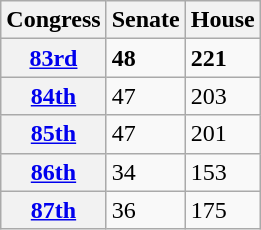<table class="wikitable" align="right" style="margin-left:1em">
<tr>
<th>Congress</th>
<th>Senate</th>
<th>House</th>
</tr>
<tr>
<th><a href='#'>83rd</a></th>
<td><strong>48</strong></td>
<td><strong>221</strong></td>
</tr>
<tr>
<th><a href='#'>84th</a></th>
<td>47</td>
<td>203</td>
</tr>
<tr>
<th><a href='#'>85th</a></th>
<td>47</td>
<td>201</td>
</tr>
<tr>
<th><a href='#'>86th</a></th>
<td>34</td>
<td>153</td>
</tr>
<tr>
<th><a href='#'>87th</a></th>
<td>36</td>
<td>175</td>
</tr>
</table>
